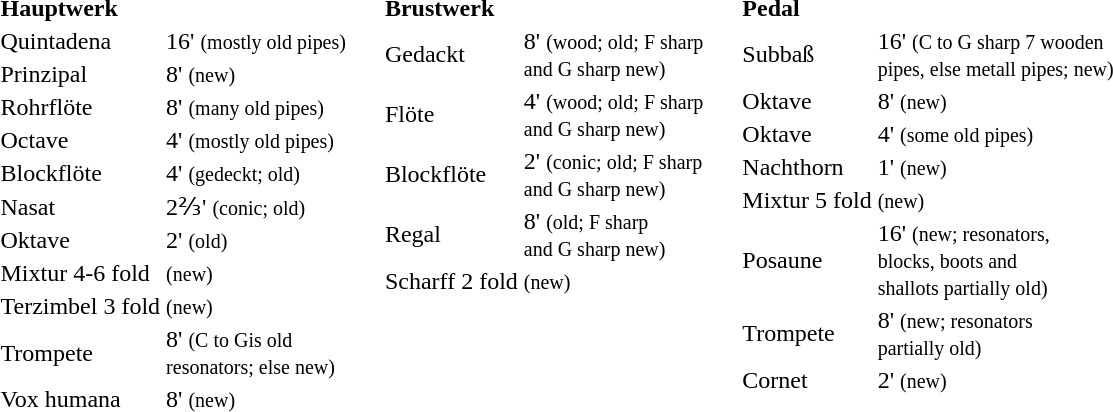<table border="0" cellspacing="0" cellpadding="10" style="border-collapse:collapse;">
<tr>
<td style="vertical-align:top"><br><table border="0">
<tr>
<td colspan=2><strong>Hauptwerk</strong><br></td>
</tr>
<tr>
<td>Quintadena</td>
<td>16' <small>(mostly old pipes)</small></td>
</tr>
<tr>
<td>Prinzipal</td>
<td>8' <small>(new)</small></td>
</tr>
<tr>
<td>Rohrflöte</td>
<td>8' <small>(many old pipes)</small></td>
</tr>
<tr>
<td>Octave</td>
<td>4' <small>(mostly old pipes)</small></td>
</tr>
<tr>
<td>Blockflöte</td>
<td>4' <small>(gedeckt; old)</small></td>
</tr>
<tr>
<td>Nasat</td>
<td>2⅔' <small>(conic; old)</small></td>
</tr>
<tr>
<td>Oktave</td>
<td>2'  <small>(old)</small></td>
</tr>
<tr>
<td>Mixtur 4-6 fold</td>
<td><small>(new)</small></td>
</tr>
<tr>
<td>Terzimbel 3 fold</td>
<td><small>(new)</small></td>
</tr>
<tr>
<td>Trompete</td>
<td>8' <small>(C to Gis old <br>resonators; else new)</small></td>
</tr>
<tr>
<td>Vox humana</td>
<td>8' <small>(new)</small></td>
</tr>
</table>
</td>
<td style="vertical-align:top"><br><table border="0">
<tr>
<td colspan=2><strong>Brustwerk</strong><br></td>
</tr>
<tr>
<td>Gedackt</td>
<td>8' <small>(wood; old; F sharp <br>and G sharp new)</small></td>
</tr>
<tr>
<td>Flöte</td>
<td>4' <small>(wood; old; F sharp <br>and G sharp new)</small></td>
</tr>
<tr>
<td>Blockflöte</td>
<td>2' <small>(conic; old; F sharp <br>and G sharp new)</small></td>
</tr>
<tr>
<td>Regal</td>
<td>8' <small>(old; F sharp <br>and G sharp new)</small></td>
</tr>
<tr>
<td>Scharff 2 fold</td>
<td><small>(new)</small></td>
</tr>
</table>
</td>
<td style="vertical-align:top"><br><table border="0">
<tr>
<td colspan=2><strong>Pedal</strong><br></td>
</tr>
<tr>
<td>Subbaß</td>
<td>16' <small>(C to G sharp 7 wooden <br>pipes, else metall pipes; new)</small></td>
</tr>
<tr>
<td>Oktave</td>
<td>8' <small>(new)</small></td>
</tr>
<tr>
<td>Oktave</td>
<td>4' <small>(some old pipes)</small></td>
</tr>
<tr>
<td>Nachthorn</td>
<td>1' <small>(new)</small></td>
</tr>
<tr>
<td>Mixtur 5 fold</td>
<td><small>(new)</small></td>
</tr>
<tr>
<td>Posaune</td>
<td>16' <small>(new; resonators, <br>blocks, boots and <br>shallots partially old)</small></td>
</tr>
<tr>
<td>Trompete</td>
<td>8'  <small>(new; resonators <br>partially old)</small></td>
</tr>
<tr>
<td>Cornet</td>
<td>2' <small>(new)</small></td>
</tr>
</table>
</td>
</tr>
</table>
